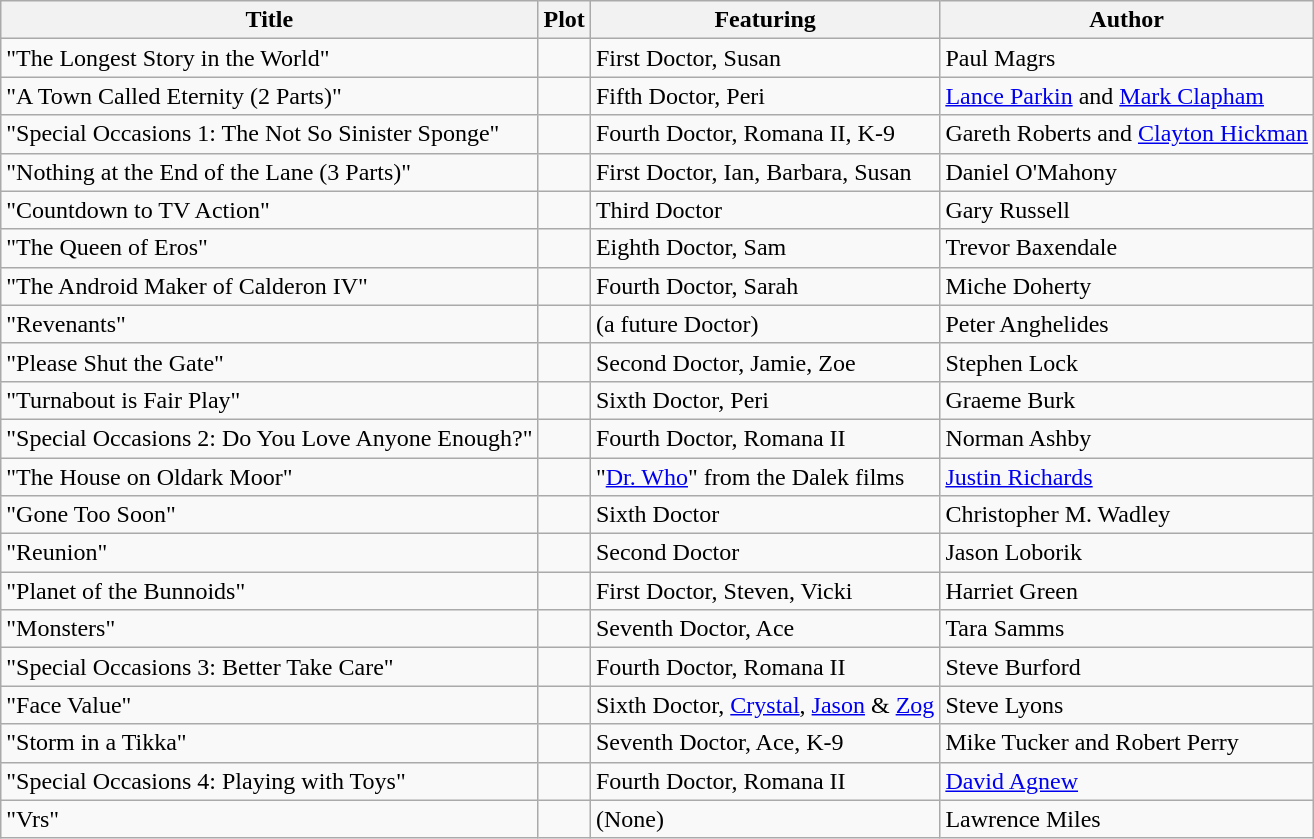<table class="wikitable">
<tr>
<th>Title</th>
<th>Plot</th>
<th>Featuring</th>
<th>Author</th>
</tr>
<tr>
<td>"The Longest Story in the World"</td>
<td></td>
<td>First Doctor, Susan</td>
<td>Paul Magrs</td>
</tr>
<tr>
<td>"A Town Called Eternity (2 Parts)"</td>
<td></td>
<td>Fifth Doctor, Peri</td>
<td><a href='#'>Lance Parkin</a> and <a href='#'>Mark Clapham</a></td>
</tr>
<tr>
<td>"Special Occasions 1: The Not So Sinister Sponge"</td>
<td></td>
<td>Fourth Doctor, Romana II, K-9</td>
<td>Gareth Roberts and <a href='#'>Clayton Hickman</a></td>
</tr>
<tr>
<td>"Nothing at the End of the Lane (3 Parts)"</td>
<td></td>
<td>First Doctor, Ian, Barbara, Susan</td>
<td>Daniel O'Mahony</td>
</tr>
<tr>
<td>"Countdown to TV Action"</td>
<td></td>
<td>Third Doctor</td>
<td>Gary Russell</td>
</tr>
<tr>
<td>"The Queen of Eros"</td>
<td></td>
<td>Eighth Doctor, Sam</td>
<td>Trevor Baxendale</td>
</tr>
<tr>
<td>"The Android Maker of Calderon IV"</td>
<td></td>
<td>Fourth Doctor, Sarah</td>
<td>Miche Doherty</td>
</tr>
<tr>
<td>"Revenants"</td>
<td></td>
<td>(a future Doctor)</td>
<td>Peter Anghelides</td>
</tr>
<tr>
<td>"Please Shut the Gate"</td>
<td></td>
<td>Second Doctor, Jamie, Zoe</td>
<td>Stephen Lock</td>
</tr>
<tr>
<td>"Turnabout is Fair Play"</td>
<td></td>
<td>Sixth Doctor, Peri</td>
<td>Graeme Burk</td>
</tr>
<tr>
<td>"Special Occasions 2: Do You Love Anyone Enough?"</td>
<td></td>
<td>Fourth Doctor, Romana II</td>
<td>Norman Ashby</td>
</tr>
<tr>
<td>"The House on Oldark Moor"</td>
<td></td>
<td>"<a href='#'>Dr. Who</a>" from the Dalek films</td>
<td><a href='#'>Justin Richards</a></td>
</tr>
<tr>
<td>"Gone Too Soon"</td>
<td></td>
<td>Sixth Doctor</td>
<td>Christopher M. Wadley</td>
</tr>
<tr>
<td>"Reunion"</td>
<td></td>
<td>Second Doctor</td>
<td>Jason Loborik</td>
</tr>
<tr>
<td>"Planet of the Bunnoids"</td>
<td></td>
<td>First Doctor, Steven, Vicki</td>
<td>Harriet Green</td>
</tr>
<tr>
<td>"Monsters"</td>
<td></td>
<td>Seventh Doctor, Ace</td>
<td>Tara Samms</td>
</tr>
<tr>
<td>"Special Occasions 3: Better Take Care"</td>
<td></td>
<td>Fourth Doctor, Romana II</td>
<td>Steve Burford</td>
</tr>
<tr>
<td>"Face Value"</td>
<td></td>
<td>Sixth Doctor, <a href='#'>Crystal</a>, <a href='#'>Jason</a> & <a href='#'>Zog</a></td>
<td>Steve Lyons</td>
</tr>
<tr>
<td>"Storm in a Tikka"</td>
<td></td>
<td>Seventh Doctor, Ace, K-9</td>
<td>Mike Tucker and Robert Perry</td>
</tr>
<tr>
<td>"Special Occasions 4: Playing with Toys"</td>
<td></td>
<td>Fourth Doctor, Romana II</td>
<td><a href='#'>David Agnew</a></td>
</tr>
<tr>
<td>"Vrs"</td>
<td></td>
<td>(None)</td>
<td>Lawrence Miles</td>
</tr>
</table>
